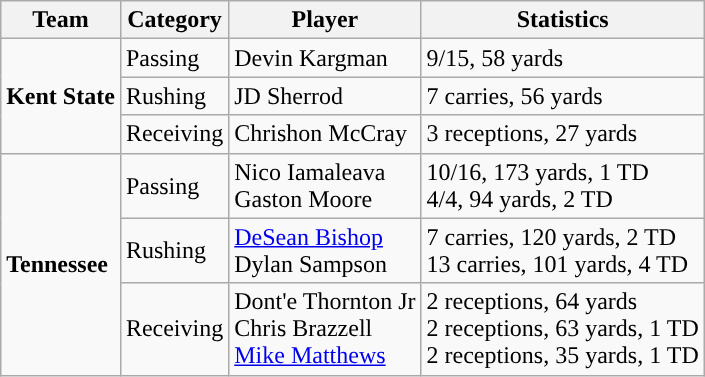<table class="wikitable" style="float: right;">
<tr>
<th>Team</th>
<th>Category</th>
<th>Player</th>
<th>Statistics</th>
</tr>
<tr>
<td rowspan=3><strong>Kent State</strong></td>
<td>Passing</td>
<td>Devin Kargman</td>
<td>9/15, 58 yards</td>
</tr>
<tr>
<td>Rushing</td>
<td>JD Sherrod</td>
<td>7 carries, 56 yards</td>
</tr>
<tr>
<td>Receiving</td>
<td>Chrishon McCray</td>
<td>3 receptions, 27 yards</td>
</tr>
<tr>
<td rowspan=3><strong>Tennessee</strong></td>
<td>Passing</td>
<td>Nico Iamaleava<br>Gaston Moore</td>
<td>10/16, 173 yards, 1 TD<br>4/4, 94 yards, 2 TD</td>
</tr>
<tr>
<td>Rushing</td>
<td><a href='#'>DeSean Bishop</a><br>Dylan Sampson</td>
<td>7 carries, 120 yards, 2 TD<br>13 carries, 101 yards, 4 TD</td>
</tr>
<tr>
<td>Receiving</td>
<td>Dont'e Thornton Jr<br>Chris Brazzell<br><a href='#'>Mike Matthews</a></td>
<td>2 receptions, 64 yards<br>2 receptions, 63 yards, 1 TD<br>2 receptions, 35 yards, 1 TD</td>
</tr>
</table>
